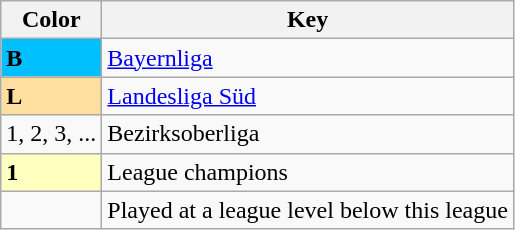<table class="wikitable" align="center">
<tr>
<th>Color</th>
<th>Key</th>
</tr>
<tr>
<td style="background:#00BFFF"><strong>B</strong></td>
<td><a href='#'>Bayernliga</a></td>
</tr>
<tr>
<td style="background:#ffdf9f"><strong>L</strong></td>
<td><a href='#'>Landesliga Süd</a></td>
</tr>
<tr>
<td>1, 2, 3, ...</td>
<td>Bezirksoberliga</td>
</tr>
<tr>
<td style="background:#ffffbf"><strong>1</strong></td>
<td>League champions</td>
</tr>
<tr>
<td></td>
<td>Played at a league level below this league</td>
</tr>
</table>
